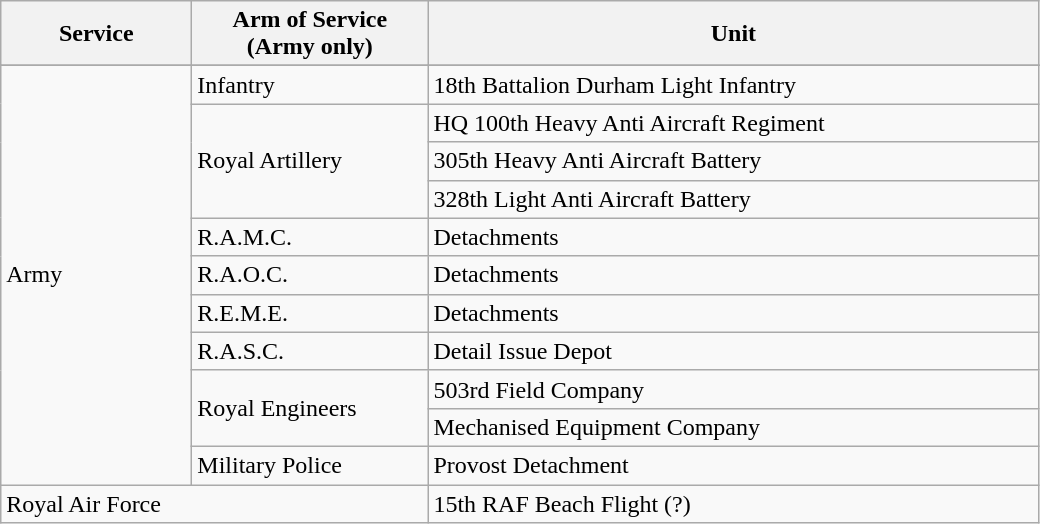<table class="wikitable">
<tr>
<th scope="col" width="120">Service</th>
<th scope="col" width="150">Arm of Service<br>(Army only)</th>
<th scope="col" width="400">Unit</th>
</tr>
<tr>
</tr>
<tr>
<td rowspan="11">Army</td>
<td>Infantry</td>
<td>18th Battalion Durham Light Infantry</td>
</tr>
<tr>
<td rowspan="3">Royal Artillery</td>
<td>HQ 100th Heavy Anti Aircraft Regiment</td>
</tr>
<tr>
<td>305th Heavy Anti Aircraft Battery</td>
</tr>
<tr>
<td>328th Light Anti Aircraft Battery</td>
</tr>
<tr>
<td>R.A.M.C.</td>
<td>Detachments</td>
</tr>
<tr>
<td>R.A.O.C.</td>
<td>Detachments</td>
</tr>
<tr>
<td>R.E.M.E.</td>
<td>Detachments</td>
</tr>
<tr>
<td>R.A.S.C.</td>
<td>Detail Issue Depot</td>
</tr>
<tr>
<td rowspan="2">Royal Engineers</td>
<td>503rd Field Company</td>
</tr>
<tr>
<td>Mechanised Equipment Company</td>
</tr>
<tr>
<td>Military Police</td>
<td>Provost Detachment</td>
</tr>
<tr>
<td colspan="2">Royal Air Force</td>
<td>15th RAF Beach Flight (?)</td>
</tr>
</table>
